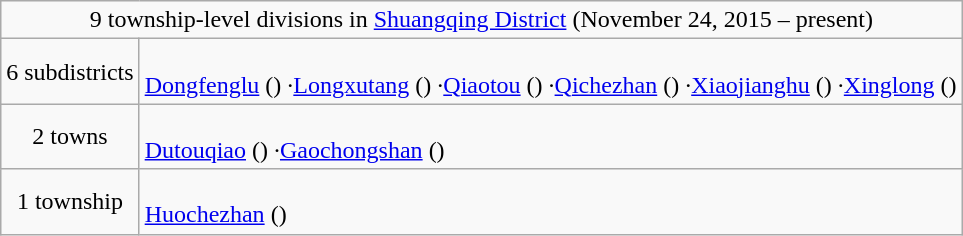<table class="wikitable">
<tr>
<td style="text-align:center;" colspan="2">9 township-level divisions in <a href='#'>Shuangqing District</a> (November 24, 2015 – present)</td>
</tr>
<tr align=left>
<td align=center>6 subdistricts</td>
<td><br><a href='#'>Dongfenglu</a> ()
·<a href='#'>Longxutang</a> ()
·<a href='#'>Qiaotou</a> ()
·<a href='#'>Qichezhan</a> ()
·<a href='#'>Xiaojianghu</a> ()
·<a href='#'>Xinglong</a> ()</td>
</tr>
<tr align=left>
<td align=center>2 towns</td>
<td><br><a href='#'>Dutouqiao</a> ()
·<a href='#'>Gaochongshan</a> ()</td>
</tr>
<tr align=left>
<td align=center>1 township</td>
<td><br><a href='#'>Huochezhan</a> ()</td>
</tr>
</table>
